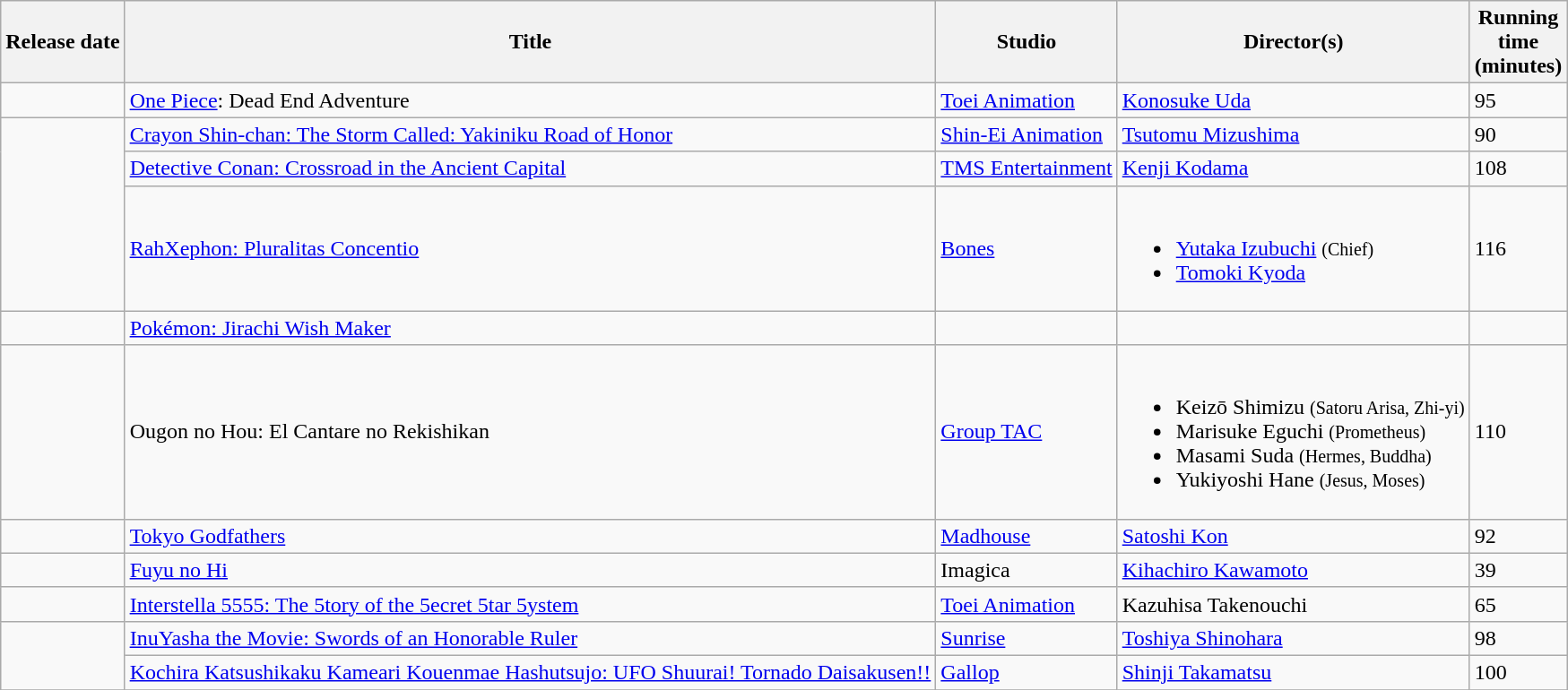<table class="wikitable sortable" border="1">
<tr>
<th>Release date</th>
<th>Title</th>
<th>Studio</th>
<th>Director(s)</th>
<th width="10px">Running time (minutes)</th>
</tr>
<tr>
<td></td>
<td><a href='#'>One Piece</a>: Dead End Adventure</td>
<td><a href='#'>Toei Animation</a></td>
<td><a href='#'>Konosuke Uda</a></td>
<td>95</td>
</tr>
<tr>
<td rowspan="3"></td>
<td><a href='#'>Crayon Shin-chan: The Storm Called: Yakiniku Road of Honor</a></td>
<td><a href='#'>Shin-Ei Animation</a></td>
<td><a href='#'>Tsutomu Mizushima</a></td>
<td>90</td>
</tr>
<tr>
<td><a href='#'>Detective Conan: Crossroad in the Ancient Capital</a></td>
<td><a href='#'>TMS Entertainment</a></td>
<td><a href='#'>Kenji Kodama</a></td>
<td>108</td>
</tr>
<tr>
<td><a href='#'>RahXephon: Pluralitas Concentio</a></td>
<td><a href='#'>Bones</a></td>
<td><br><ul><li><a href='#'>Yutaka Izubuchi</a> <small>(Chief)</small></li><li><a href='#'>Tomoki Kyoda</a></li></ul></td>
<td>116</td>
</tr>
<tr>
<td></td>
<td><a href='#'>Pokémon: Jirachi Wish Maker</a></td>
<td></td>
<td></td>
<td></td>
</tr>
<tr>
<td></td>
<td>Ougon no Hou: El Cantare no Rekishikan</td>
<td><a href='#'>Group TAC</a></td>
<td><br><ul><li>Keizō Shimizu <small>(Satoru Arisa, Zhi-yi)</small></li><li>Marisuke Eguchi <small>(Prometheus)</small></li><li>Masami Suda <small>(Hermes, Buddha)</small></li><li>Yukiyoshi Hane <small>(Jesus, Moses)</small></li></ul></td>
<td>110</td>
</tr>
<tr>
<td></td>
<td><a href='#'>Tokyo Godfathers</a></td>
<td><a href='#'>Madhouse</a></td>
<td><a href='#'>Satoshi Kon</a></td>
<td>92</td>
</tr>
<tr>
<td></td>
<td><a href='#'>Fuyu no Hi</a></td>
<td>Imagica</td>
<td><a href='#'>Kihachiro Kawamoto</a></td>
<td>39</td>
</tr>
<tr>
<td></td>
<td><a href='#'>Interstella 5555: The 5tory of the 5ecret 5tar 5ystem</a></td>
<td><a href='#'>Toei Animation</a></td>
<td>Kazuhisa Takenouchi</td>
<td>65</td>
</tr>
<tr>
<td rowspan="2"></td>
<td><a href='#'>InuYasha the Movie: Swords of an Honorable Ruler</a></td>
<td><a href='#'>Sunrise</a></td>
<td><a href='#'>Toshiya Shinohara</a></td>
<td>98</td>
</tr>
<tr>
<td><a href='#'>Kochira Katsushikaku Kameari Kouenmae Hashutsujo: UFO Shuurai! Tornado Daisakusen!!</a></td>
<td><a href='#'>Gallop</a></td>
<td><a href='#'>Shinji Takamatsu</a></td>
<td>100</td>
</tr>
<tr>
</tr>
</table>
